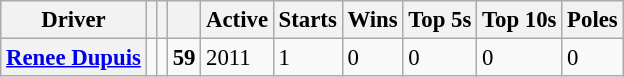<table class="wikitable sortable mw-collapsible mw-collapsed" style="font-size: 95%;">
<tr>
<th>Driver</th>
<th></th>
<th></th>
<th></th>
<th>Active</th>
<th>Starts</th>
<th>Wins</th>
<th>Top 5s</th>
<th>Top 10s</th>
<th>Poles</th>
</tr>
<tr>
<th><a href='#'>Renee Dupuis</a></th>
<td></td>
<td align=center></td>
<td align=center><strong>59</strong></td>
<td>2011</td>
<td>1</td>
<td>0</td>
<td>0</td>
<td>0</td>
<td>0</td>
</tr>
</table>
